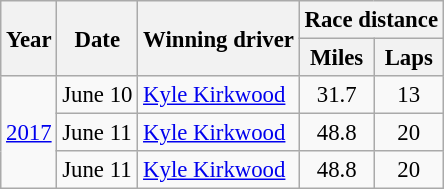<table class="wikitable" style="font-size: 95%;">
<tr>
<th rowspan="2">Year</th>
<th rowspan="2">Date</th>
<th rowspan="2">Winning driver</th>
<th colspan="2">Race distance</th>
</tr>
<tr>
<th>Miles</th>
<th>Laps</th>
</tr>
<tr>
<td rowspan=3><a href='#'>2017</a></td>
<td>June 10</td>
<td> <a href='#'>Kyle Kirkwood</a></td>
<td style="text-align:center">31.7</td>
<td style="text-align:center">13</td>
</tr>
<tr>
<td>June 11</td>
<td> <a href='#'>Kyle Kirkwood</a></td>
<td style="text-align:center">48.8</td>
<td style="text-align:center">20</td>
</tr>
<tr>
<td>June 11</td>
<td> <a href='#'>Kyle Kirkwood</a></td>
<td style="text-align:center">48.8</td>
<td style="text-align:center">20</td>
</tr>
</table>
